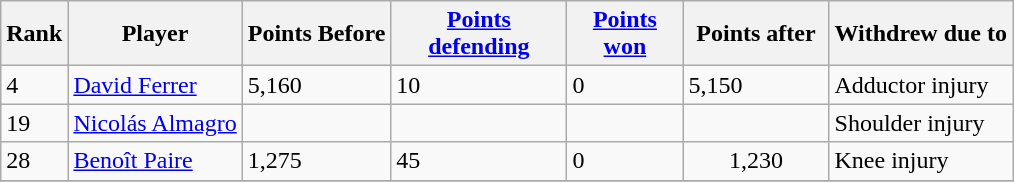<table class="wikitable sortable">
<tr>
<th>Rank</th>
<th>Player</th>
<th>Points Before</th>
<th style="width:110px;"><a href='#'>Points defending</a></th>
<th style="width:70px;"><a href='#'>Points won</a></th>
<th style="width:90px;">Points after</th>
<th>Withdrew due to</th>
</tr>
<tr>
<td>4</td>
<td> <a href='#'>David Ferrer</a></td>
<td>5,160</td>
<td>10</td>
<td>0</td>
<td>5,150</td>
<td>Adductor injury</td>
</tr>
<tr>
<td>19</td>
<td> <a href='#'>Nicolás Almagro</a></td>
<td></td>
<td></td>
<td></td>
<td></td>
<td>Shoulder injury</td>
</tr>
<tr>
<td>28</td>
<td> <a href='#'>Benoît Paire</a></td>
<td>1,275</td>
<td>45</td>
<td>0</td>
<td align="center">1,230</td>
<td>Knee injury</td>
</tr>
<tr>
</tr>
</table>
